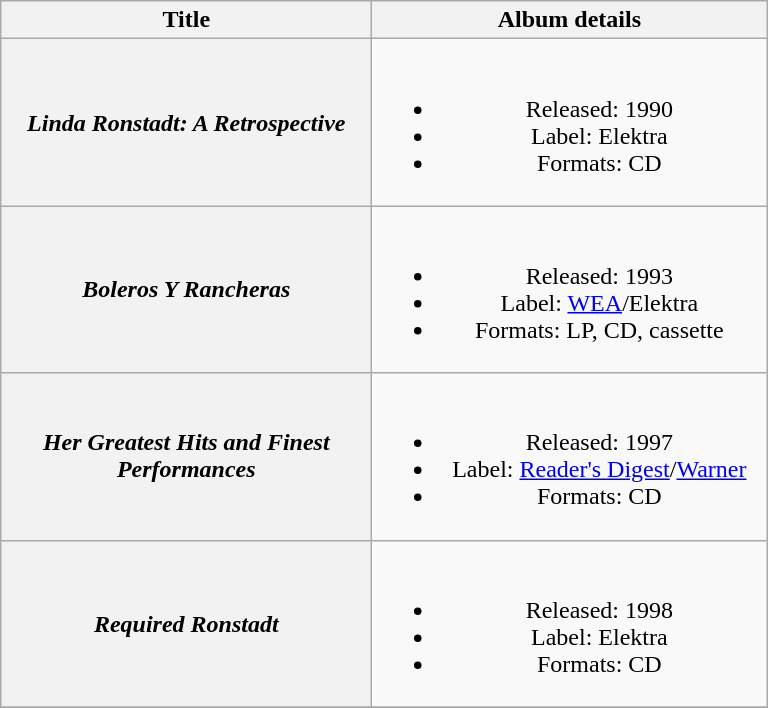<table class="wikitable plainrowheaders" style="text-align:center;">
<tr>
<th scope="col" style="width:15em;">Title</th>
<th scope="col" style="width:16em;">Album details</th>
</tr>
<tr>
<th scope="row"><em>Linda Ronstadt: A Retrospective</em></th>
<td><br><ul><li>Released: 1990</li><li>Label: Elektra</li><li>Formats: CD</li></ul></td>
</tr>
<tr>
<th scope="row"><em>Boleros Y Rancheras</em></th>
<td><br><ul><li>Released: 1993</li><li>Label: <a href='#'>WEA</a>/Elektra</li><li>Formats: LP, CD, cassette</li></ul></td>
</tr>
<tr>
<th scope="row"><em>Her Greatest Hits and Finest Performances</em></th>
<td><br><ul><li>Released: 1997</li><li>Label: <a href='#'>Reader's Digest</a>/<a href='#'>Warner</a></li><li>Formats: CD</li></ul></td>
</tr>
<tr>
<th scope="row"><em>Required Ronstadt</em></th>
<td><br><ul><li>Released: 1998</li><li>Label: Elektra</li><li>Formats: CD</li></ul></td>
</tr>
<tr>
</tr>
</table>
